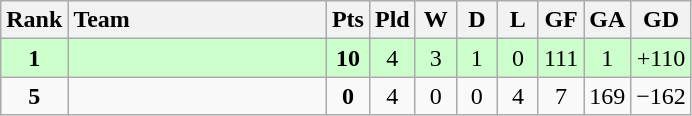<table class="wikitable" style="text-align: center;">
<tr>
<th width=30>Rank</th>
<th width=165 style="text-align:left;">Team</th>
<th width=20>Pts</th>
<th width=20>Pld</th>
<th width=20>W</th>
<th width=20>D</th>
<th width=20>L</th>
<th width=20>GF</th>
<th width=20>GA</th>
<th width=20>GD</th>
</tr>
<tr style="background:#ccffcc;">
<td><strong>1</strong></td>
<td style="text-align:left;"></td>
<td><strong>10</strong></td>
<td>4</td>
<td>3</td>
<td>1</td>
<td>0</td>
<td>111</td>
<td>1</td>
<td>+110</td>
</tr>
<tr>
<td><strong>5</strong></td>
<td style="text-align:left;"></td>
<td><strong>0</strong></td>
<td>4</td>
<td>0</td>
<td>0</td>
<td>4</td>
<td>7</td>
<td>169</td>
<td>−162</td>
</tr>
</table>
